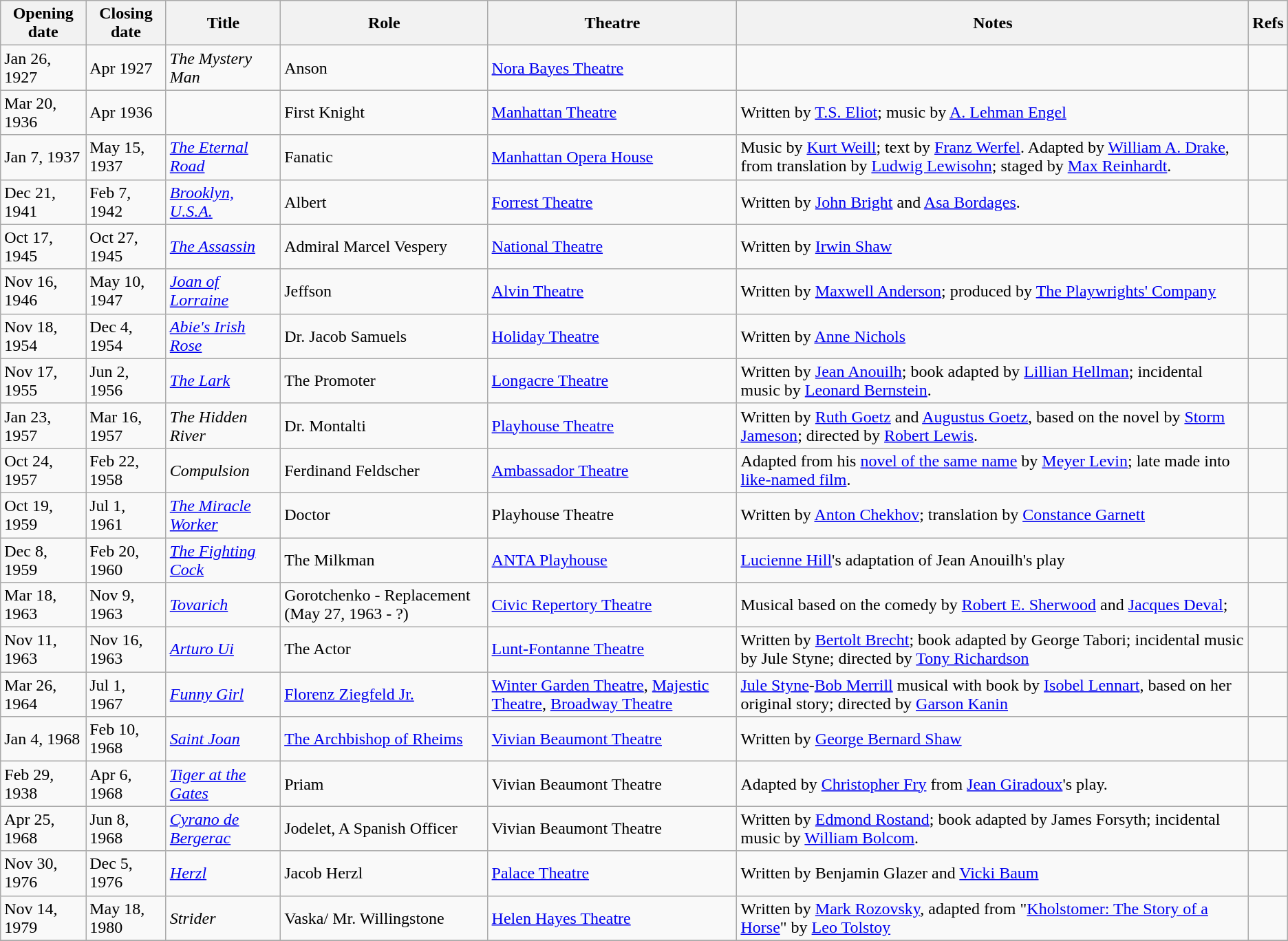<table class="wikitable sortable">
<tr>
<th scope="col" class="unsortable">Opening date</th>
<th scope="col" class="unsortable">Closing date</th>
<th scope="col">Title</th>
<th scope="col" class="unsortable">Role</th>
<th scope="col">Theatre</th>
<th scope="col" class="unsortable">Notes</th>
<th scope="col" class="unsortable">Refs</th>
</tr>
<tr>
<td scope="row">Jan 26, 1927</td>
<td>Apr 1927</td>
<td><em>The Mystery Man</em></td>
<td>Anson</td>
<td><a href='#'>Nora Bayes Theatre</a></td>
<td></td>
<td></td>
</tr>
<tr>
<td scope="row">Mar 20, 1936</td>
<td>Apr 1936</td>
<td></td>
<td>First Knight</td>
<td><a href='#'>Manhattan Theatre</a></td>
<td>Written by <a href='#'>T.S. Eliot</a>; music by <a href='#'>A. Lehman Engel</a></td>
<td></td>
</tr>
<tr>
<td scope="row">Jan 7, 1937</td>
<td>May 15, 1937</td>
<td><em><a href='#'>The Eternal Road</a></em></td>
<td>Fanatic</td>
<td><a href='#'>Manhattan Opera House</a></td>
<td>Music by <a href='#'>Kurt Weill</a>; text by <a href='#'>Franz Werfel</a>. Adapted by <a href='#'>William A. Drake</a>, from translation by <a href='#'>Ludwig Lewisohn</a>; staged by <a href='#'>Max Reinhardt</a>.</td>
<td></td>
</tr>
<tr>
<td scope="row">Dec 21, 1941</td>
<td>Feb 7, 1942</td>
<td><em><a href='#'>Brooklyn, U.S.A.</a></em></td>
<td>Albert</td>
<td><a href='#'>Forrest Theatre</a></td>
<td>Written by <a href='#'>John Bright</a> and <a href='#'>Asa Bordages</a>.</td>
<td></td>
</tr>
<tr>
<td scope="row">Oct 17, 1945</td>
<td>Oct 27, 1945</td>
<td><em><a href='#'>The Assassin</a></em></td>
<td>Admiral Marcel Vespery</td>
<td><a href='#'>National Theatre</a></td>
<td>Written by <a href='#'>Irwin Shaw</a></td>
<td></td>
</tr>
<tr>
<td scope="row">Nov 16, 1946</td>
<td>May 10, 1947</td>
<td><em><a href='#'>Joan of Lorraine</a></em></td>
<td>Jeffson</td>
<td><a href='#'>Alvin Theatre</a></td>
<td>Written by <a href='#'>Maxwell Anderson</a>; produced by <a href='#'>The Playwrights' Company</a></td>
<td></td>
</tr>
<tr>
<td scope="row">Nov 18, 1954</td>
<td>Dec 4, 1954</td>
<td><em><a href='#'>Abie's Irish Rose</a></em></td>
<td>Dr. Jacob Samuels</td>
<td><a href='#'>Holiday Theatre</a></td>
<td>Written by <a href='#'>Anne Nichols</a></td>
<td></td>
</tr>
<tr>
<td scope="row">Nov 17, 1955</td>
<td>Jun 2, 1956</td>
<td><em><a href='#'>The Lark</a></em></td>
<td>The Promoter</td>
<td><a href='#'>Longacre Theatre</a></td>
<td>Written by <a href='#'>Jean Anouilh</a>; book adapted by <a href='#'>Lillian Hellman</a>; incidental music by <a href='#'>Leonard Bernstein</a>.</td>
<td></td>
</tr>
<tr>
<td scope="row">Jan 23, 1957</td>
<td>Mar 16, 1957</td>
<td><em>The Hidden River</em></td>
<td>Dr. Montalti</td>
<td><a href='#'>Playhouse Theatre</a></td>
<td>Written by <a href='#'>Ruth Goetz</a> and <a href='#'>Augustus Goetz</a>, based on the novel by <a href='#'>Storm Jameson</a>; directed by <a href='#'>Robert Lewis</a>.</td>
<td></td>
</tr>
<tr>
<td scope="row">Oct 24, 1957</td>
<td>Feb 22, 1958</td>
<td><em>Compulsion</em></td>
<td>Ferdinand Feldscher</td>
<td><a href='#'>Ambassador Theatre</a></td>
<td>Adapted from his <a href='#'>novel of the same name</a> by <a href='#'>Meyer Levin</a>; late made into <a href='#'>like-named film</a>.</td>
<td></td>
</tr>
<tr>
<td scope="row">Oct 19, 1959</td>
<td>Jul 1, 1961</td>
<td><em><a href='#'>The Miracle Worker</a></em></td>
<td>Doctor</td>
<td>Playhouse Theatre</td>
<td>Written by <a href='#'>Anton Chekhov</a>; translation by <a href='#'>Constance Garnett</a></td>
<td></td>
</tr>
<tr>
<td scope="row">Dec 8, 1959</td>
<td>Feb 20, 1960</td>
<td><em><a href='#'>The Fighting Cock</a></em></td>
<td>The Milkman</td>
<td><a href='#'>ANTA Playhouse</a></td>
<td><a href='#'>Lucienne Hill</a>'s adaptation of Jean Anouilh's play</td>
<td></td>
</tr>
<tr>
<td scope="row">Mar 18, 1963</td>
<td>Nov 9, 1963</td>
<td><em><a href='#'>Tovarich</a></em></td>
<td>Gorotchenko - Replacement (May 27, 1963 - ?)</td>
<td><a href='#'>Civic Repertory Theatre</a></td>
<td>Musical based on the comedy by <a href='#'>Robert E. Sherwood</a> and <a href='#'>Jacques Deval</a>;</td>
<td></td>
</tr>
<tr>
<td scope="row">Nov 11, 1963</td>
<td>Nov 16, 1963</td>
<td><em><a href='#'>Arturo Ui</a></em></td>
<td>The Actor</td>
<td><a href='#'>Lunt-Fontanne Theatre</a></td>
<td>Written by <a href='#'>Bertolt Brecht</a>; book adapted by George Tabori; incidental music by Jule Styne; directed by <a href='#'>Tony Richardson</a></td>
<td></td>
</tr>
<tr>
<td scope="row">Mar 26, 1964</td>
<td>Jul 1, 1967</td>
<td><em><a href='#'>Funny Girl</a></em></td>
<td><a href='#'>Florenz Ziegfeld Jr.</a></td>
<td><a href='#'>Winter Garden Theatre</a>, <a href='#'>Majestic Theatre</a>, <a href='#'>Broadway Theatre</a></td>
<td><a href='#'>Jule Styne</a>-<a href='#'>Bob Merrill</a> musical with book by <a href='#'>Isobel Lennart</a>, based on her original story; directed by <a href='#'>Garson Kanin</a></td>
<td></td>
</tr>
<tr>
<td scope="row">Jan 4, 1968</td>
<td>Feb 10, 1968</td>
<td><em><a href='#'>Saint Joan</a></em></td>
<td><a href='#'>The Archbishop of Rheims</a></td>
<td><a href='#'>Vivian Beaumont Theatre</a></td>
<td>Written by <a href='#'>George Bernard Shaw</a></td>
<td></td>
</tr>
<tr>
<td scope="row">Feb 29, 1938</td>
<td>Apr 6, 1968</td>
<td><em><a href='#'>Tiger at the Gates</a></em></td>
<td>Priam</td>
<td>Vivian Beaumont Theatre</td>
<td>Adapted by <a href='#'>Christopher Fry</a> from <a href='#'>Jean Giradoux</a>'s play.</td>
<td></td>
</tr>
<tr>
<td scope="row">Apr 25, 1968</td>
<td>Jun 8, 1968</td>
<td><em><a href='#'>Cyrano de Bergerac</a></em></td>
<td>Jodelet, A Spanish Officer</td>
<td>Vivian Beaumont Theatre</td>
<td>Written by <a href='#'>Edmond Rostand</a>; book adapted by James Forsyth; incidental music by <a href='#'>William Bolcom</a>.</td>
<td></td>
</tr>
<tr>
<td scope="row">Nov 30, 1976</td>
<td>Dec 5, 1976</td>
<td><em><a href='#'>Herzl</a></em></td>
<td>Jacob Herzl</td>
<td><a href='#'>Palace Theatre</a></td>
<td>Written by Benjamin Glazer and <a href='#'>Vicki Baum</a></td>
<td></td>
</tr>
<tr>
<td scope="row">Nov 14, 1979</td>
<td>May 18, 1980</td>
<td><em>Strider</em></td>
<td>Vaska/ Mr. Willingstone</td>
<td><a href='#'>Helen Hayes Theatre</a></td>
<td>Written by <a href='#'>Mark Rozovsky</a>, adapted from "<a href='#'>Kholstomer: The Story of a Horse</a>" by <a href='#'>Leo Tolstoy</a></td>
<td></td>
</tr>
<tr>
</tr>
</table>
